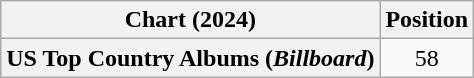<table class="wikitable plainrowheaders" style="text-align:center">
<tr>
<th scope="col">Chart (2024)</th>
<th scope="col">Position</th>
</tr>
<tr>
<th scope="row">US Top Country Albums (<em>Billboard</em>)</th>
<td>58</td>
</tr>
</table>
